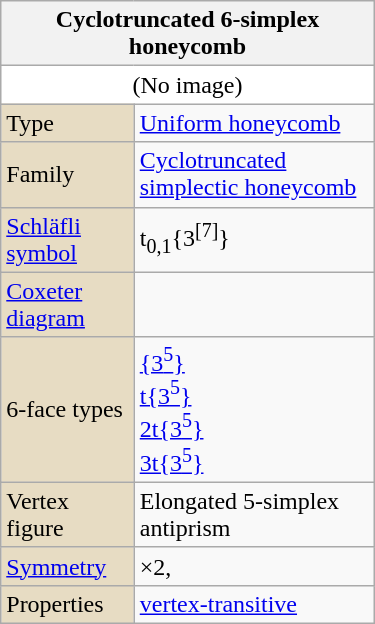<table class="wikitable" align="right" style="margin-left:10px" width="250">
<tr>
<th bgcolor=#e7dcc3 colspan=2>Cyclotruncated 6-simplex honeycomb</th>
</tr>
<tr>
<td bgcolor=#ffffff align=center colspan=2>(No image)</td>
</tr>
<tr>
<td bgcolor=#e7dcc3>Type</td>
<td><a href='#'>Uniform honeycomb</a></td>
</tr>
<tr>
<td bgcolor=#e7dcc3>Family</td>
<td><a href='#'>Cyclotruncated simplectic honeycomb</a></td>
</tr>
<tr>
<td bgcolor=#e7dcc3><a href='#'>Schläfli symbol</a></td>
<td>t<sub>0,1</sub>{3<sup>[7]</sup>}</td>
</tr>
<tr>
<td bgcolor=#e7dcc3><a href='#'>Coxeter diagram</a></td>
<td></td>
</tr>
<tr>
<td bgcolor=#e7dcc3>6-face types</td>
<td><a href='#'>{3<sup>5</sup>}</a> <br><a href='#'>t{3<sup>5</sup>}</a> <br><a href='#'>2t{3<sup>5</sup>}</a> <br><a href='#'>3t{3<sup>5</sup>}</a> </td>
</tr>
<tr>
<td bgcolor=#e7dcc3>Vertex figure</td>
<td>Elongated 5-simplex antiprism</td>
</tr>
<tr>
<td bgcolor=#e7dcc3><a href='#'>Symmetry</a></td>
<td>×2, </td>
</tr>
<tr>
<td bgcolor=#e7dcc3>Properties</td>
<td><a href='#'>vertex-transitive</a></td>
</tr>
</table>
